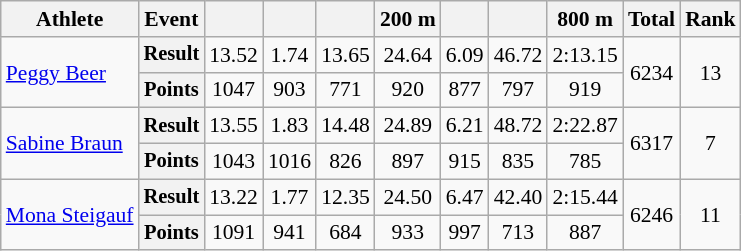<table class=wikitable style="font-size:90%; text-align:center">
<tr>
<th>Athlete</th>
<th>Event</th>
<th></th>
<th></th>
<th></th>
<th>200 m</th>
<th></th>
<th></th>
<th>800 m</th>
<th>Total</th>
<th>Rank</th>
</tr>
<tr align=center>
<td align=left rowspan=2><a href='#'>Peggy Beer</a></td>
<th style="font-size:95%">Result</th>
<td>13.52</td>
<td>1.74</td>
<td>13.65</td>
<td>24.64</td>
<td>6.09</td>
<td>46.72</td>
<td>2:13.15</td>
<td rowspan=2>6234</td>
<td rowspan=2>13</td>
</tr>
<tr align=center>
<th style="font-size:95%">Points</th>
<td>1047</td>
<td>903</td>
<td>771</td>
<td>920</td>
<td>877</td>
<td>797</td>
<td>919</td>
</tr>
<tr align=center>
<td align=left rowspan=2><a href='#'>Sabine Braun</a></td>
<th style="font-size:95%">Result</th>
<td>13.55</td>
<td>1.83</td>
<td>14.48</td>
<td>24.89</td>
<td>6.21</td>
<td>48.72</td>
<td>2:22.87</td>
<td rowspan=2>6317</td>
<td rowspan=2>7</td>
</tr>
<tr align=center>
<th style="font-size:95%">Points</th>
<td>1043</td>
<td>1016</td>
<td>826</td>
<td>897</td>
<td>915</td>
<td>835</td>
<td>785</td>
</tr>
<tr align=center>
<td align=left rowspan=2><a href='#'>Mona Steigauf</a></td>
<th style="font-size:95%">Result</th>
<td>13.22</td>
<td>1.77</td>
<td>12.35</td>
<td>24.50</td>
<td>6.47</td>
<td>42.40</td>
<td>2:15.44</td>
<td rowspan=2>6246</td>
<td rowspan=2>11</td>
</tr>
<tr align=center>
<th style="font-size:95%">Points</th>
<td>1091</td>
<td>941</td>
<td>684</td>
<td>933</td>
<td>997</td>
<td>713</td>
<td>887</td>
</tr>
</table>
